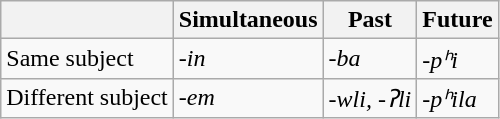<table class="wikitable">
<tr>
<th> </th>
<th>Simultaneous</th>
<th>Past</th>
<th>Future</th>
</tr>
<tr>
<td>Same subject</td>
<td><em>-in</em></td>
<td><em>-ba</em></td>
<td><em>-pʰi</em></td>
</tr>
<tr>
<td>Different subject</td>
<td><em>-em</em></td>
<td><em>-wli, -ʔli</em></td>
<td><em>-pʰila</em></td>
</tr>
</table>
